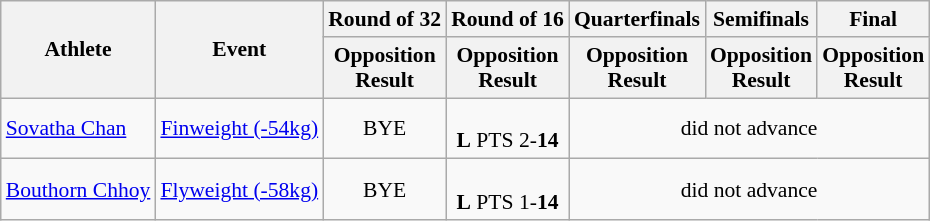<table class="wikitable" style="font-size:90%">
<tr>
<th rowspan=2>Athlete</th>
<th rowspan=2>Event</th>
<th>Round of 32</th>
<th>Round of 16</th>
<th>Quarterfinals</th>
<th>Semifinals</th>
<th>Final</th>
</tr>
<tr>
<th>Opposition<br>Result</th>
<th>Opposition<br>Result</th>
<th>Opposition<br>Result</th>
<th>Opposition<br>Result</th>
<th>Opposition<br>Result</th>
</tr>
<tr>
<td><a href='#'>Sovatha Chan</a></td>
<td><a href='#'>Finweight (-54kg)</a></td>
<td align=center>BYE</td>
<td align=center><br><strong>L</strong> PTS 2-<strong>14</strong></td>
<td align=center colspan="7">did not advance</td>
</tr>
<tr>
<td><a href='#'>Bouthorn Chhoy</a></td>
<td><a href='#'>Flyweight (-58kg)</a></td>
<td align=center>BYE</td>
<td align=center><br><strong>L</strong> PTS 1-<strong>14</strong></td>
<td align=center colspan="7">did not advance</td>
</tr>
</table>
